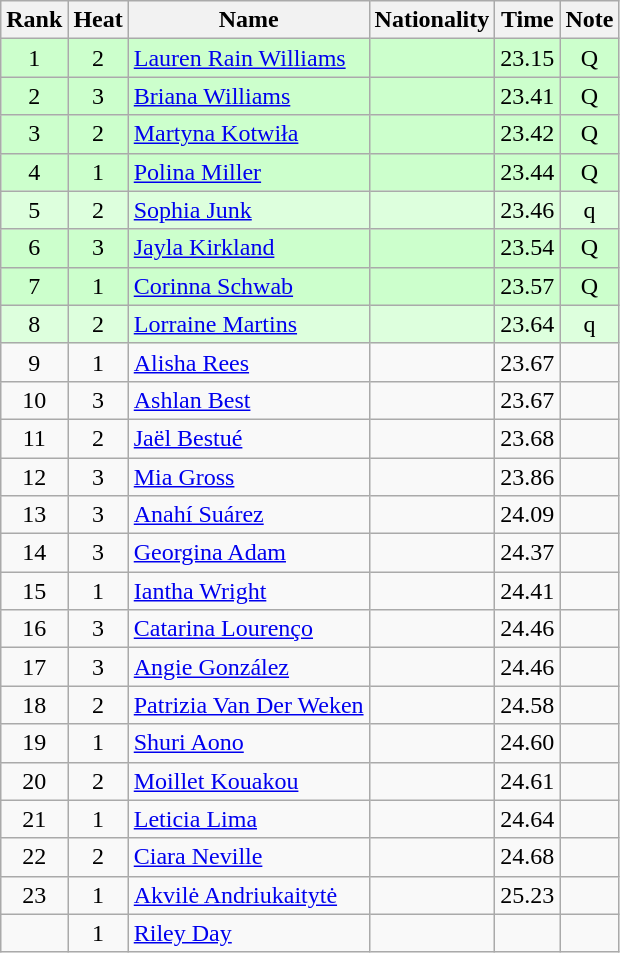<table class="wikitable sortable" style="text-align:center">
<tr>
<th>Rank</th>
<th>Heat</th>
<th>Name</th>
<th>Nationality</th>
<th>Time</th>
<th>Note</th>
</tr>
<tr bgcolor=ccffcc>
<td>1</td>
<td>2</td>
<td align=left><a href='#'>Lauren Rain Williams</a></td>
<td align=left></td>
<td>23.15</td>
<td>Q</td>
</tr>
<tr bgcolor=ccffcc>
<td>2</td>
<td>3</td>
<td align=left><a href='#'>Briana Williams</a></td>
<td align=left></td>
<td>23.41</td>
<td>Q</td>
</tr>
<tr bgcolor=ccffcc>
<td>3</td>
<td>2</td>
<td align=left><a href='#'>Martyna Kotwiła</a></td>
<td align=left></td>
<td>23.42</td>
<td>Q</td>
</tr>
<tr bgcolor=ccffcc>
<td>4</td>
<td>1</td>
<td align=left><a href='#'>Polina Miller</a></td>
<td align=left></td>
<td>23.44</td>
<td>Q</td>
</tr>
<tr bgcolor=ddffdd>
<td>5</td>
<td>2</td>
<td align=left><a href='#'>Sophia Junk</a></td>
<td align=left></td>
<td>23.46</td>
<td>q</td>
</tr>
<tr bgcolor=ccffcc>
<td>6</td>
<td>3</td>
<td align=left><a href='#'>Jayla Kirkland</a></td>
<td align=left></td>
<td>23.54</td>
<td>Q</td>
</tr>
<tr bgcolor=ccffcc>
<td>7</td>
<td>1</td>
<td align=left><a href='#'>Corinna Schwab</a></td>
<td align=left></td>
<td>23.57</td>
<td>Q</td>
</tr>
<tr bgcolor=ddffdd>
<td>8</td>
<td>2</td>
<td align=left><a href='#'>Lorraine Martins</a></td>
<td align=left></td>
<td>23.64</td>
<td>q</td>
</tr>
<tr>
<td>9</td>
<td>1</td>
<td align=left><a href='#'>Alisha Rees</a></td>
<td align=left></td>
<td>23.67</td>
<td></td>
</tr>
<tr>
<td>10</td>
<td>3</td>
<td align=left><a href='#'>Ashlan Best</a></td>
<td align=left></td>
<td>23.67</td>
<td></td>
</tr>
<tr>
<td>11</td>
<td>2</td>
<td align=left><a href='#'>Jaël Bestué</a></td>
<td align=left></td>
<td>23.68</td>
<td></td>
</tr>
<tr>
<td>12</td>
<td>3</td>
<td align=left><a href='#'>Mia Gross</a></td>
<td align=left></td>
<td>23.86</td>
<td></td>
</tr>
<tr>
<td>13</td>
<td>3</td>
<td align=left><a href='#'>Anahí Suárez</a></td>
<td align=left></td>
<td>24.09</td>
<td></td>
</tr>
<tr>
<td>14</td>
<td>3</td>
<td align=left><a href='#'>Georgina Adam</a></td>
<td align=left></td>
<td>24.37</td>
<td></td>
</tr>
<tr>
<td>15</td>
<td>1</td>
<td align=left><a href='#'>Iantha Wright</a></td>
<td align=left></td>
<td>24.41</td>
<td></td>
</tr>
<tr>
<td>16</td>
<td>3</td>
<td align=left><a href='#'>Catarina Lourenço</a></td>
<td align=left></td>
<td>24.46</td>
<td></td>
</tr>
<tr>
<td>17</td>
<td>3</td>
<td align=left><a href='#'>Angie González</a></td>
<td align=left></td>
<td>24.46</td>
<td></td>
</tr>
<tr>
<td>18</td>
<td>2</td>
<td align=left><a href='#'>Patrizia Van Der Weken</a></td>
<td align=left></td>
<td>24.58</td>
<td></td>
</tr>
<tr>
<td>19</td>
<td>1</td>
<td align=left><a href='#'>Shuri Aono</a></td>
<td align=left></td>
<td>24.60</td>
<td></td>
</tr>
<tr>
<td>20</td>
<td>2</td>
<td align=left><a href='#'>Moillet Kouakou</a></td>
<td align=left></td>
<td>24.61</td>
<td></td>
</tr>
<tr>
<td>21</td>
<td>1</td>
<td align=left><a href='#'>Leticia Lima</a></td>
<td align=left></td>
<td>24.64</td>
<td></td>
</tr>
<tr>
<td>22</td>
<td>2</td>
<td align=left><a href='#'>Ciara Neville</a></td>
<td align=left></td>
<td>24.68</td>
<td></td>
</tr>
<tr>
<td>23</td>
<td>1</td>
<td align=left><a href='#'>Akvilė Andriukaitytė</a></td>
<td align=left></td>
<td>25.23</td>
<td></td>
</tr>
<tr>
<td></td>
<td>1</td>
<td align=left><a href='#'>Riley Day</a></td>
<td align=left></td>
<td></td>
<td></td>
</tr>
</table>
